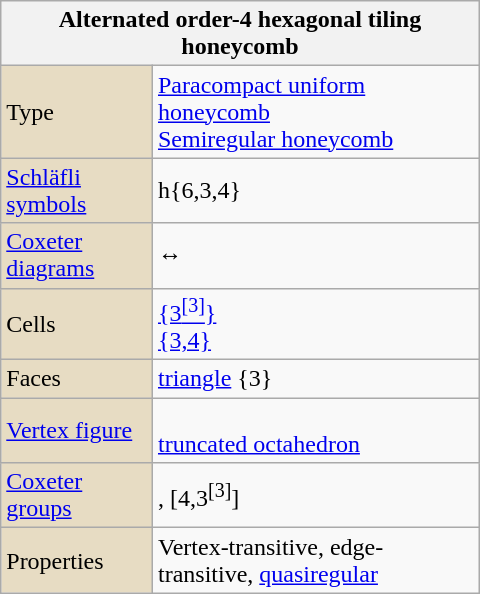<table class="wikitable" align="right" style="margin-left:10px" width="320">
<tr>
<th bgcolor=#e7dcc3 colspan=2>Alternated order-4 hexagonal tiling honeycomb</th>
</tr>
<tr>
<td bgcolor=#e7dcc3>Type</td>
<td><a href='#'>Paracompact uniform honeycomb</a><br><a href='#'>Semiregular honeycomb</a></td>
</tr>
<tr>
<td bgcolor=#e7dcc3><a href='#'>Schläfli symbols</a></td>
<td>h{6,3,4}</td>
</tr>
<tr>
<td bgcolor=#e7dcc3><a href='#'>Coxeter diagrams</a></td>
<td> ↔ </td>
</tr>
<tr>
<td bgcolor=#e7dcc3>Cells</td>
<td><a href='#'>{3<sup>[3]</sup>}</a> <br><a href='#'>{3,4}</a> </td>
</tr>
<tr>
<td bgcolor=#e7dcc3>Faces</td>
<td><a href='#'>triangle</a> {3}</td>
</tr>
<tr>
<td bgcolor=#e7dcc3><a href='#'>Vertex figure</a></td>
<td><br><a href='#'>truncated octahedron</a></td>
</tr>
<tr>
<td bgcolor=#e7dcc3><a href='#'>Coxeter groups</a></td>
<td>, [4,3<sup>[3]</sup>]</td>
</tr>
<tr>
<td bgcolor=#e7dcc3>Properties</td>
<td>Vertex-transitive, edge-transitive, <a href='#'>quasiregular</a></td>
</tr>
</table>
